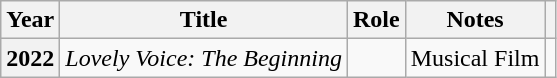<table class="wikitable plainrowheaders sortable">
<tr>
<th scope="col">Year</th>
<th scope="col">Title</th>
<th scope="col">Role</th>
<th scope="col">Notes</th>
<th scope="col" class="unsortable"></th>
</tr>
<tr>
<th scope="row">2022</th>
<td><em>Lovely Voice: The Beginning</em></td>
<td></td>
<td>Musical Film</td>
<td style="text-align:center"></td>
</tr>
</table>
